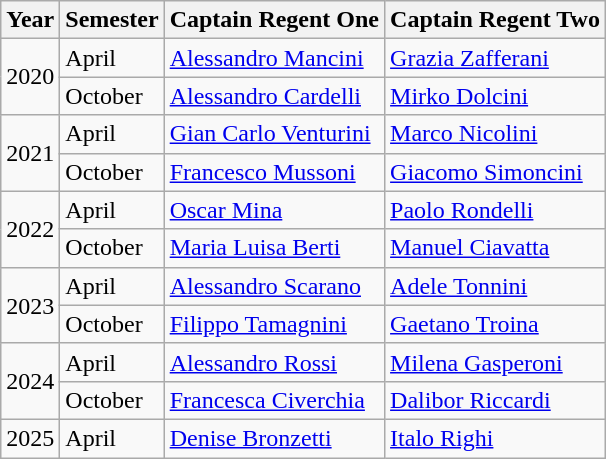<table class="wikitable ">
<tr>
<th>Year</th>
<th>Semester</th>
<th>Captain Regent One</th>
<th>Captain Regent Two</th>
</tr>
<tr>
<td rowspan=2>2020</td>
<td>April</td>
<td><a href='#'>Alessandro Mancini</a></td>
<td><a href='#'>Grazia Zafferani</a></td>
</tr>
<tr>
<td>October</td>
<td><a href='#'>Alessandro Cardelli</a></td>
<td><a href='#'>Mirko Dolcini</a></td>
</tr>
<tr>
<td rowspan=2>2021</td>
<td>April</td>
<td><a href='#'>Gian Carlo Venturini</a></td>
<td><a href='#'>Marco Nicolini</a></td>
</tr>
<tr>
<td>October</td>
<td><a href='#'>Francesco Mussoni</a></td>
<td><a href='#'>Giacomo Simoncini</a></td>
</tr>
<tr>
<td rowspan=2>2022</td>
<td>April</td>
<td><a href='#'>Oscar Mina</a></td>
<td><a href='#'>Paolo Rondelli</a></td>
</tr>
<tr>
<td>October</td>
<td><a href='#'>Maria Luisa Berti</a></td>
<td><a href='#'>Manuel Ciavatta</a></td>
</tr>
<tr>
<td rowspan=2>2023</td>
<td>April</td>
<td><a href='#'>Alessandro Scarano</a></td>
<td><a href='#'>Adele Tonnini</a></td>
</tr>
<tr>
<td>October</td>
<td><a href='#'>Filippo Tamagnini</a></td>
<td><a href='#'>Gaetano Troina</a></td>
</tr>
<tr>
<td rowspan=2>2024</td>
<td>April</td>
<td><a href='#'>Alessandro Rossi</a></td>
<td><a href='#'>Milena Gasperoni</a></td>
</tr>
<tr>
<td>October</td>
<td><a href='#'>Francesca Civerchia</a></td>
<td><a href='#'>Dalibor Riccardi</a></td>
</tr>
<tr>
<td rowspan=2>2025</td>
<td>April</td>
<td><a href='#'>Denise Bronzetti</a></td>
<td><a href='#'>Italo Righi</a></td>
</tr>
</table>
